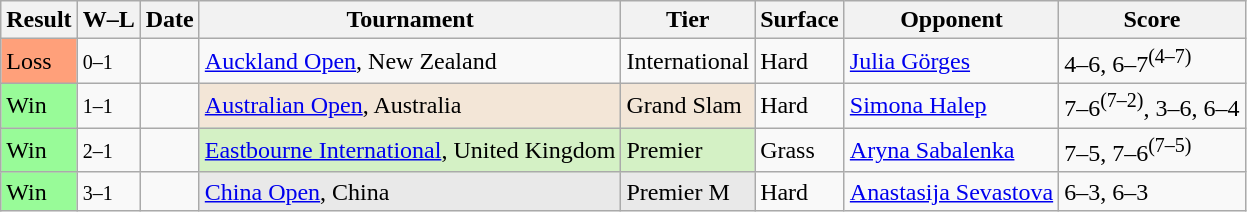<table class="sortable wikitable">
<tr>
<th>Result</th>
<th class="unsortable">W–L</th>
<th>Date</th>
<th>Tournament</th>
<th>Tier</th>
<th>Surface</th>
<th>Opponent</th>
<th class="unsortable">Score</th>
</tr>
<tr>
<td bgcolor=FFA07A>Loss</td>
<td><small>0–1</small></td>
<td><a href='#'></a></td>
<td><a href='#'>Auckland Open</a>, New Zealand</td>
<td>International</td>
<td>Hard</td>
<td> <a href='#'>Julia Görges</a></td>
<td>4–6, 6–7<sup>(4–7)</sup></td>
</tr>
<tr>
<td style="background:#98fb98">Win</td>
<td><small>1–1</small></td>
<td><a href='#'></a></td>
<td style="background:#f3e6d7;"><a href='#'>Australian Open</a>, Australia</td>
<td style="background:#f3e6d7;">Grand Slam</td>
<td>Hard</td>
<td> <a href='#'>Simona Halep</a></td>
<td>7–6<sup>(7–2)</sup>, 3–6, 6–4</td>
</tr>
<tr>
<td style="background:#98fb98">Win</td>
<td><small>2–1</small></td>
<td><a href='#'></a></td>
<td style="background:#d4f1c5;"><a href='#'>Eastbourne International</a>, United Kingdom</td>
<td style="background:#d4f1c5;">Premier</td>
<td>Grass</td>
<td> <a href='#'>Aryna Sabalenka</a></td>
<td>7–5, 7–6<sup>(7–5)</sup></td>
</tr>
<tr>
<td style="background:#98fb98">Win</td>
<td><small>3–1</small></td>
<td><a href='#'></a></td>
<td style="background:#e9e9e9;"><a href='#'>China Open</a>, China</td>
<td style="background:#e9e9e9;">Premier M</td>
<td>Hard</td>
<td> <a href='#'>Anastasija Sevastova</a></td>
<td>6–3, 6–3</td>
</tr>
</table>
